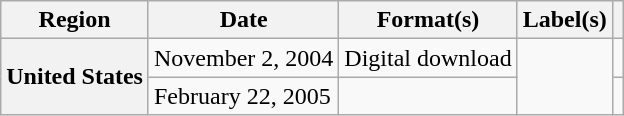<table class="wikitable plainrowheaders">
<tr>
<th scope="col">Region</th>
<th scope="col">Date</th>
<th scope="col">Format(s)</th>
<th scope="col">Label(s)</th>
<th scope="col"></th>
</tr>
<tr>
<th scope="row" rowspan="2">United States</th>
<td>November 2, 2004</td>
<td>Digital download</td>
<td rowspan="2"></td>
<td align="center"></td>
</tr>
<tr>
<td>February 22, 2005</td>
<td></td>
<td align="center"></td>
</tr>
</table>
